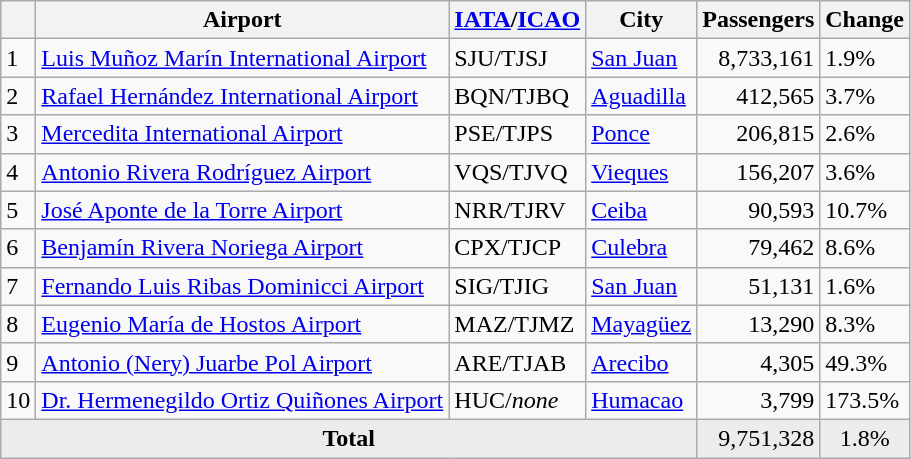<table class="wikitable sortable">
<tr>
<th></th>
<th>Airport</th>
<th><a href='#'>IATA</a>/<a href='#'>ICAO</a></th>
<th>City</th>
<th>Passengers</th>
<th>Change</th>
</tr>
<tr>
<td>1</td>
<td><a href='#'>Luis Muñoz Marín International Airport</a></td>
<td>SJU/TJSJ</td>
<td><a href='#'>San Juan</a></td>
<td align="right">8,733,161</td>
<td> 1.9%</td>
</tr>
<tr>
<td>2</td>
<td><a href='#'>Rafael Hernández International Airport</a></td>
<td>BQN/TJBQ</td>
<td><a href='#'>Aguadilla</a></td>
<td align="right">412,565</td>
<td> 3.7%</td>
</tr>
<tr>
<td>3</td>
<td><a href='#'>Mercedita International Airport</a></td>
<td>PSE/TJPS</td>
<td><a href='#'>Ponce</a></td>
<td align="right">206,815</td>
<td> 2.6%</td>
</tr>
<tr>
<td>4</td>
<td><a href='#'>Antonio Rivera Rodríguez Airport</a></td>
<td>VQS/TJVQ</td>
<td><a href='#'>Vieques</a></td>
<td align="right">156,207</td>
<td> 3.6%</td>
</tr>
<tr>
<td>5</td>
<td><a href='#'>José Aponte de la Torre Airport</a></td>
<td>NRR/TJRV</td>
<td><a href='#'>Ceiba</a></td>
<td align="right">90,593</td>
<td> 10.7%</td>
</tr>
<tr>
<td>6</td>
<td><a href='#'>Benjamín Rivera Noriega Airport</a></td>
<td>CPX/TJCP</td>
<td><a href='#'>Culebra</a></td>
<td align="right">79,462</td>
<td> 8.6%</td>
</tr>
<tr>
<td>7</td>
<td><a href='#'>Fernando Luis Ribas Dominicci Airport</a></td>
<td>SIG/TJIG</td>
<td><a href='#'>San Juan</a></td>
<td align="right">51,131</td>
<td> 1.6%</td>
</tr>
<tr>
<td>8</td>
<td><a href='#'>Eugenio María de Hostos Airport</a></td>
<td>MAZ/TJMZ</td>
<td><a href='#'>Mayagüez</a></td>
<td align="right">13,290</td>
<td> 8.3%</td>
</tr>
<tr>
<td>9</td>
<td><a href='#'>Antonio (Nery) Juarbe Pol Airport</a></td>
<td>ARE/TJAB</td>
<td><a href='#'>Arecibo</a></td>
<td align="right">4,305</td>
<td> 49.3%</td>
</tr>
<tr>
<td>10</td>
<td><a href='#'>Dr. Hermenegildo Ortiz Quiñones Airport</a></td>
<td>HUC/<em>none</em></td>
<td><a href='#'>Humacao</a></td>
<td align="right">3,799</td>
<td> 173.5%</td>
</tr>
<tr style="background-color:#ececec;">
<td colspan=4 align="center"><strong>Total</strong></td>
<td align="right">9,751,328</td>
<td align="center"> 1.8%</td>
</tr>
</table>
